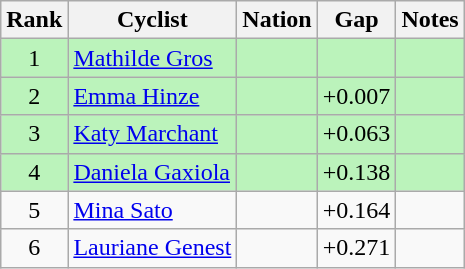<table class="wikitable" style="text-align:center">
<tr>
<th>Rank</th>
<th>Cyclist</th>
<th>Nation</th>
<th>Gap</th>
<th>Notes</th>
</tr>
<tr bgcolor=#bbf3bb>
<td>1</td>
<td align=left><a href='#'>Mathilde Gros</a></td>
<td align=left></td>
<td></td>
<td></td>
</tr>
<tr bgcolor=#bbf3bb>
<td>2</td>
<td align=left><a href='#'>Emma Hinze</a></td>
<td align=left></td>
<td>+0.007</td>
<td></td>
</tr>
<tr bgcolor=#bbf3bb>
<td>3</td>
<td align=left><a href='#'>Katy Marchant</a></td>
<td align=left></td>
<td>+0.063</td>
<td></td>
</tr>
<tr bgcolor=#bbf3bb>
<td>4</td>
<td align=left><a href='#'>Daniela Gaxiola</a></td>
<td align=left></td>
<td>+0.138</td>
<td></td>
</tr>
<tr>
<td>5</td>
<td align=left><a href='#'>Mina Sato</a></td>
<td align=left></td>
<td>+0.164</td>
<td></td>
</tr>
<tr>
<td>6</td>
<td align=left><a href='#'>Lauriane Genest</a></td>
<td align=left></td>
<td>+0.271</td>
<td></td>
</tr>
</table>
